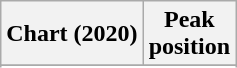<table class="wikitable sortable plainrowheaders" style="text-align:center">
<tr>
<th scope="col">Chart (2020)</th>
<th scope="col">Peak<br> position</th>
</tr>
<tr>
</tr>
<tr>
</tr>
<tr>
</tr>
</table>
